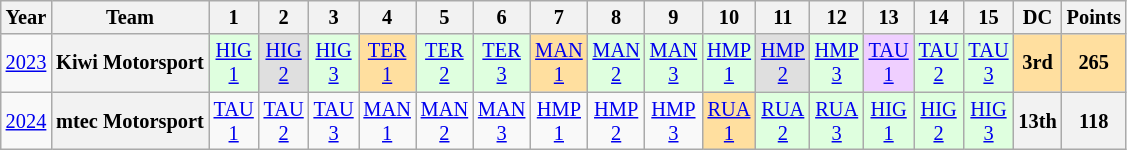<table class="wikitable" style="text-align:center; font-size:85%">
<tr>
<th>Year</th>
<th>Team</th>
<th>1</th>
<th>2</th>
<th>3</th>
<th>4</th>
<th>5</th>
<th>6</th>
<th>7</th>
<th>8</th>
<th>9</th>
<th>10</th>
<th>11</th>
<th>12</th>
<th>13</th>
<th>14</th>
<th>15</th>
<th>DC</th>
<th>Points</th>
</tr>
<tr>
<td><a href='#'>2023</a></td>
<th nowrap>Kiwi Motorsport</th>
<td style="background:#DFFFDF;"><a href='#'>HIG<br>1</a><br></td>
<td style="background:#DFDFDF;"><a href='#'>HIG<br>2</a><br></td>
<td style="background:#DFFFDF;"><a href='#'>HIG<br>3</a><br></td>
<td style="background:#FFDF9F;"><a href='#'>TER<br>1</a><br></td>
<td style="background:#DFFFDF;"><a href='#'>TER<br>2</a><br></td>
<td style="background:#DFFFDF;"><a href='#'>TER<br>3</a><br></td>
<td style="background:#FFDF9F;"><a href='#'>MAN<br>1</a><br></td>
<td style="background:#DFFFDF;"><a href='#'>MAN<br>2</a><br></td>
<td style="background:#DFFFDF;"><a href='#'>MAN<br>3</a><br></td>
<td style="background:#DFFFDF;"><a href='#'>HMP<br>1</a><br></td>
<td style="background:#DFDFDF;"><a href='#'>HMP<br>2</a><br></td>
<td style="background:#DFFFDF;"><a href='#'>HMP<br>3</a><br></td>
<td style="background:#EFCFFF;"><a href='#'>TAU<br>1</a><br></td>
<td style="background:#DFFFDF;"><a href='#'>TAU<br>2</a><br></td>
<td style="background:#DFFFDF;"><a href='#'>TAU<br>3</a><br></td>
<th style="background:#FFDF9F;">3rd</th>
<th style="background:#FFDF9F;">265</th>
</tr>
<tr>
<td><a href='#'>2024</a></td>
<th nowrap>mtec Motorsport</th>
<td style="background:#;"><a href='#'>TAU<br>1</a></td>
<td style="background:#;"><a href='#'>TAU<br>2</a></td>
<td style="background:#;"><a href='#'>TAU<br>3</a></td>
<td style="background:#;"><a href='#'>MAN<br>1</a></td>
<td style="background:#;"><a href='#'>MAN<br>2</a></td>
<td style="background:#;"><a href='#'>MAN<br>3</a></td>
<td style="background:#;"><a href='#'>HMP<br>1</a></td>
<td style="background:#;"><a href='#'>HMP<br>2</a></td>
<td style="background:#;"><a href='#'>HMP<br>3</a></td>
<td style="background:#FFDF9F;"><a href='#'>RUA<br>1</a><br></td>
<td style="background:#DFFFDF;"><a href='#'>RUA<br>2</a><br></td>
<td style="background:#DFFFDF;"><a href='#'>RUA<br>3</a><br></td>
<td style="background:#DFFFDF;"><a href='#'>HIG<br>1</a><br></td>
<td style="background:#DFFFDF;"><a href='#'>HIG<br>2</a><br></td>
<td style="background:#DFFFDF;"><a href='#'>HIG<br>3</a><br></td>
<th>13th</th>
<th>118</th>
</tr>
</table>
